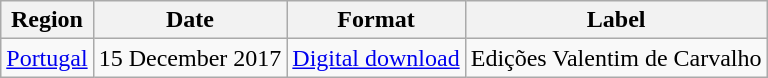<table class="wikitable">
<tr>
<th>Region</th>
<th>Date</th>
<th>Format</th>
<th>Label</th>
</tr>
<tr>
<td><a href='#'>Portugal</a></td>
<td>15 December 2017</td>
<td><a href='#'>Digital download</a></td>
<td>Edições Valentim de Carvalho</td>
</tr>
</table>
